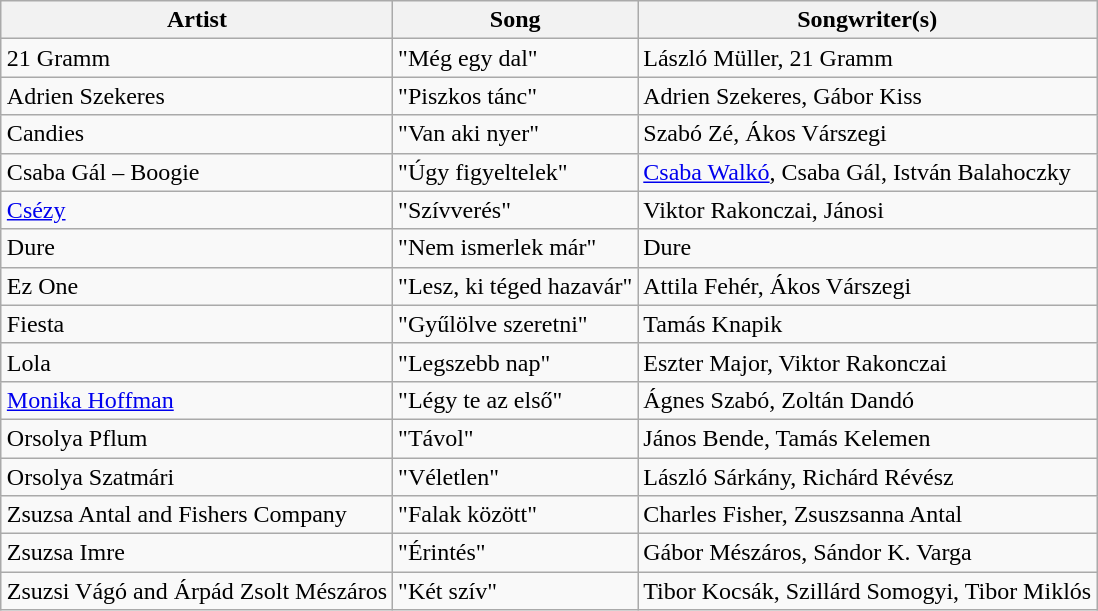<table class="sortable wikitable" style="margin: 1em auto 1em auto;">
<tr>
<th>Artist</th>
<th>Song</th>
<th>Songwriter(s)</th>
</tr>
<tr>
<td>21 Gramm</td>
<td>"Még egy dal"</td>
<td>László Müller, 21 Gramm</td>
</tr>
<tr>
<td>Adrien Szekeres</td>
<td>"Piszkos tánc"</td>
<td>Adrien Szekeres, Gábor Kiss</td>
</tr>
<tr>
<td>Candies</td>
<td>"Van aki nyer"</td>
<td>Szabó Zé, Ákos Várszegi</td>
</tr>
<tr>
<td>Csaba Gál – Boogie</td>
<td>"Úgy figyeltelek"</td>
<td><a href='#'>Csaba Walkó</a>, Csaba Gál, István Balahoczky</td>
</tr>
<tr>
<td><a href='#'>Csézy</a></td>
<td>"Szívverés"</td>
<td>Viktor Rakonczai, Jánosi</td>
</tr>
<tr>
<td>Dure</td>
<td>"Nem ismerlek már"</td>
<td>Dure</td>
</tr>
<tr>
<td>Ez One</td>
<td>"Lesz, ki téged hazavár"</td>
<td>Attila Fehér, Ákos Várszegi</td>
</tr>
<tr>
<td>Fiesta</td>
<td>"Gyűlölve szeretni"</td>
<td>Tamás Knapik</td>
</tr>
<tr>
<td>Lola</td>
<td>"Legszebb nap"</td>
<td>Eszter Major, Viktor Rakonczai</td>
</tr>
<tr>
<td><a href='#'>Monika Hoffman</a></td>
<td>"Légy te az első"</td>
<td>Ágnes Szabó, Zoltán Dandó</td>
</tr>
<tr>
<td>Orsolya Pflum</td>
<td>"Távol"</td>
<td>János Bende, Tamás Kelemen</td>
</tr>
<tr>
<td>Orsolya Szatmári</td>
<td>"Véletlen"</td>
<td>László Sárkány, Richárd Révész</td>
</tr>
<tr>
<td>Zsuzsa Antal and Fishers Company</td>
<td>"Falak között"</td>
<td>Charles Fisher, Zsuszsanna Antal</td>
</tr>
<tr>
<td>Zsuzsa Imre</td>
<td>"Érintés"</td>
<td>Gábor Mészáros, Sándor K. Varga</td>
</tr>
<tr>
<td>Zsuzsi Vágó and Árpád Zsolt Mészáros</td>
<td>"Két szív"</td>
<td>Tibor Kocsák, Szillárd Somogyi, Tibor Miklós</td>
</tr>
</table>
